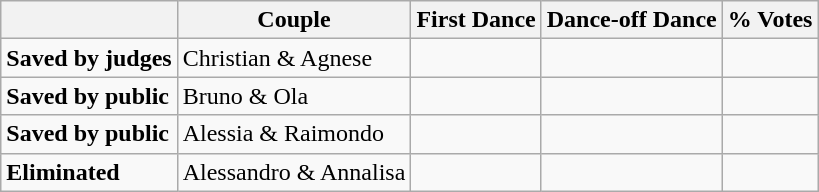<table class="wikitable">
<tr>
<th></th>
<th>Couple</th>
<th>First Dance</th>
<th>Dance-off Dance</th>
<th>% Votes</th>
</tr>
<tr>
<td><strong>Saved by judges</strong></td>
<td>Christian & Agnese</td>
<td></td>
<td></td>
<td></td>
</tr>
<tr>
<td><strong>Saved by public</strong></td>
<td>Bruno & Ola</td>
<td></td>
<td></td>
<td></td>
</tr>
<tr>
<td><strong>Saved by public</strong></td>
<td>Alessia & Raimondo</td>
<td></td>
<td></td>
<td></td>
</tr>
<tr>
<td><strong>Eliminated</strong></td>
<td>Alessandro & Annalisa</td>
<td></td>
<td></td>
<td></td>
</tr>
</table>
